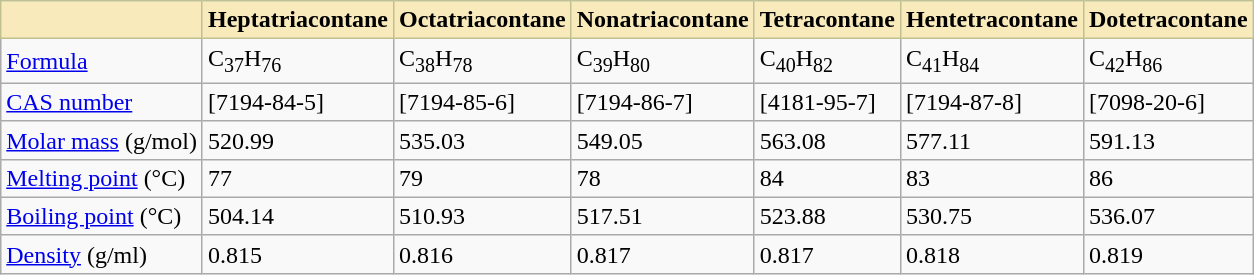<table class="wikitable" border="1" style="float: center; clear: center; margin: 0 0 1em 1em; border-collapse: collapse;">
<tr>
<th cellspacing="3" style="border: 1px solid #C0C090; background-color: #F8EABA; margin-bottom: 3px;"></th>
<th cellspacing="3" style="border: 1px solid #C0C090; background-color: #F8EABA; margin-bottom: 3px;">Heptatriacontane</th>
<th cellspacing="3" style="border: 1px solid #C0C090; background-color: #F8EABA; margin-bottom: 3px;">Octatriacontane</th>
<th cellspacing="3" style="border: 1px solid #C0C090; background-color: #F8EABA; margin-bottom: 3px;">Nonatriacontane</th>
<th cellspacing="3" style="border: 1px solid #C0C090; background-color: #F8EABA; margin-bottom: 3px;">Tetracontane</th>
<th cellspacing="3" style="border: 1px solid #C0C090; background-color: #F8EABA; margin-bottom: 3px;">Hentetracontane</th>
<th cellspacing="3" style="border: 1px solid #C0C090; background-color: #F8EABA; margin-bottom: 3px;">Dotetracontane</th>
</tr>
<tr>
<td><a href='#'>Formula</a></td>
<td>C<sub>37</sub>H<sub>76</sub></td>
<td>C<sub>38</sub>H<sub>78</sub></td>
<td>C<sub>39</sub>H<sub>80</sub></td>
<td>C<sub>40</sub>H<sub>82</sub></td>
<td>C<sub>41</sub>H<sub>84</sub></td>
<td>C<sub>42</sub>H<sub>86</sub></td>
</tr>
<tr>
<td><a href='#'>CAS number</a></td>
<td>[7194-84-5]</td>
<td>[7194-85-6]</td>
<td>[7194-86-7]</td>
<td>[4181-95-7]</td>
<td>[7194-87-8]</td>
<td>[7098-20-6]</td>
</tr>
<tr>
<td><a href='#'>Molar mass</a> (g/mol)</td>
<td>520.99</td>
<td>535.03</td>
<td>549.05</td>
<td>563.08</td>
<td>577.11</td>
<td>591.13</td>
</tr>
<tr>
<td><a href='#'>Melting point</a> (°C)</td>
<td>77</td>
<td>79</td>
<td>78</td>
<td>84</td>
<td>83</td>
<td>86</td>
</tr>
<tr>
<td><a href='#'>Boiling point</a> (°C)</td>
<td>504.14</td>
<td>510.93</td>
<td>517.51</td>
<td>523.88</td>
<td>530.75</td>
<td>536.07</td>
</tr>
<tr>
<td><a href='#'>Density</a> (g/ml)</td>
<td>0.815</td>
<td>0.816</td>
<td>0.817</td>
<td>0.817</td>
<td>0.818</td>
<td>0.819</td>
</tr>
</table>
